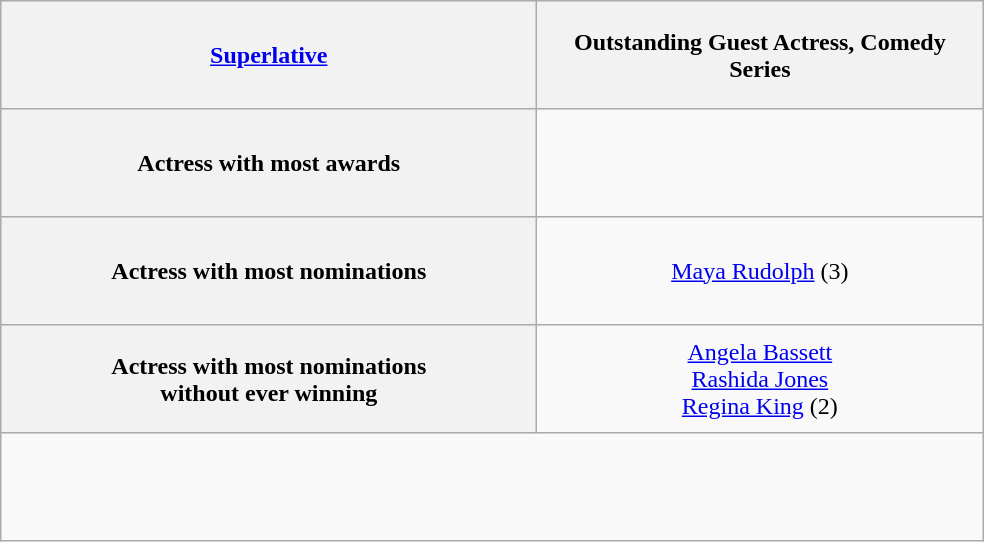<table class="wikitable" style="text-align: center">
<tr style="height:4.5em;">
<th width="350"><strong><a href='#'>Superlative</a></strong></th>
<th colspan="2" width="290"><strong> Outstanding Guest Actress, Comedy Series</strong></th>
</tr>
<tr style="height:4.5em;">
<th width="350">Actress with most awards</th>
<td></td>
</tr>
<tr style="height:4.5em;">
<th>Actress with most nominations</th>
<td><a href='#'>Maya Rudolph</a> (3)</td>
</tr>
<tr style="height:4.5em;">
<th>Actress with most nominations <br> without ever winning</th>
<td><a href='#'>Angela Bassett</a> <br> <a href='#'>Rashida Jones</a><br><a href='#'>Regina King</a> (2)</td>
</tr>
<tr style="height:4.5em;">
</tr>
</table>
